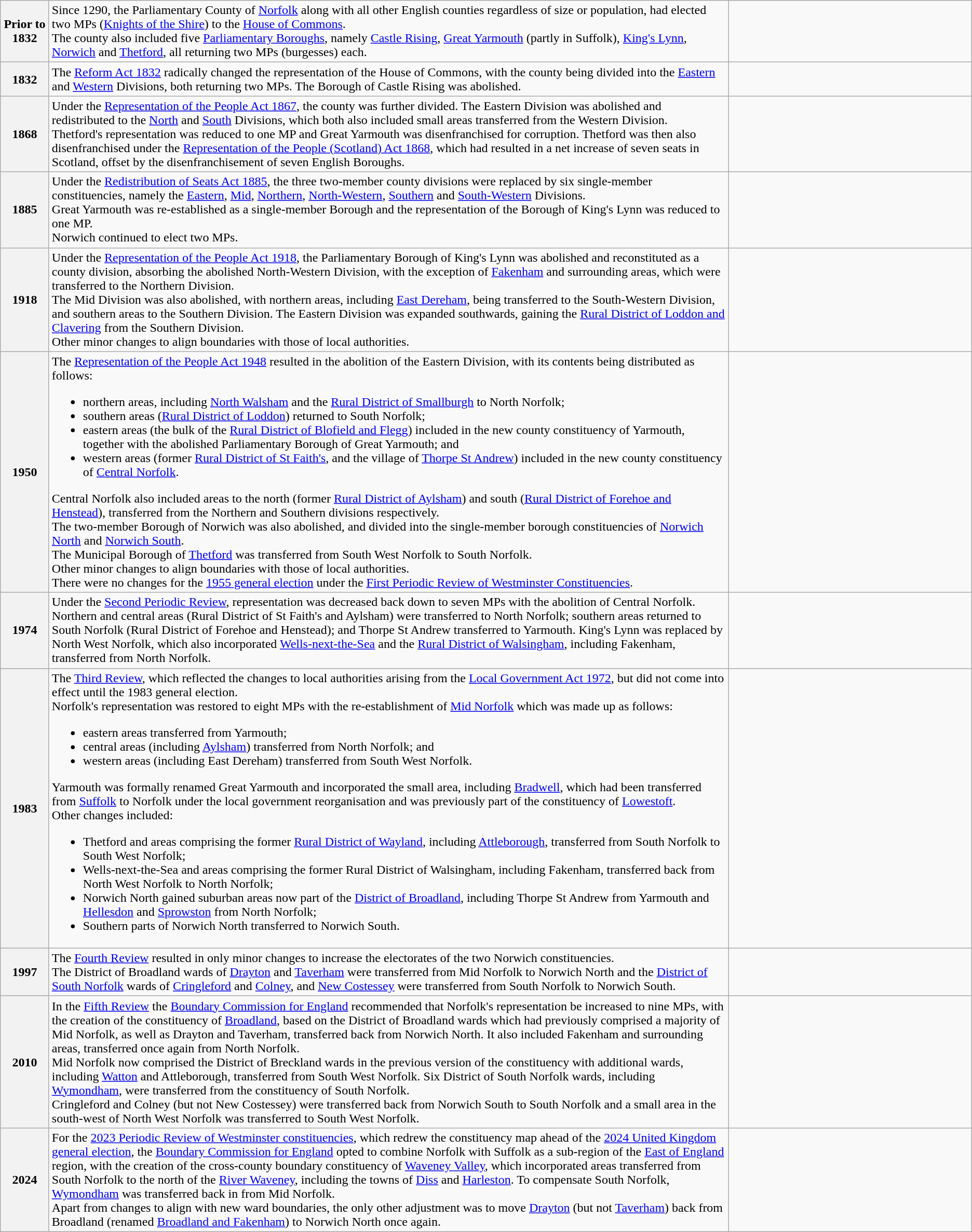<table class="wikitable">
<tr>
<th style="width:5%;">Prior to 1832</th>
<td style="width:70%;">Since 1290, the Parliamentary County of <a href='#'>Norfolk</a> along with all other English counties regardless of size or population, had elected two MPs (<a href='#'>Knights of the Shire</a>) to the <a href='#'>House of Commons</a>.<br>The county also included five <a href='#'>Parliamentary Boroughs</a>, namely <a href='#'>Castle Rising</a>, <a href='#'>Great Yarmouth</a> (partly in Suffolk), <a href='#'>King's Lynn</a>, <a href='#'>Norwich</a> and <a href='#'>Thetford</a>, all returning two MPs (burgesses) each.</td>
<td style=width:25%;"></td>
</tr>
<tr>
<th>1832</th>
<td>The <a href='#'>Reform Act 1832</a> radically changed the representation of the House of Commons, with the county being divided into the <a href='#'>Eastern</a> and <a href='#'>Western</a> Divisions, both returning two MPs. The Borough of Castle Rising was abolished.</td>
<td></td>
</tr>
<tr>
<th>1868</th>
<td>Under the <a href='#'>Representation of the People Act 1867</a>, the county was further divided. The Eastern Division was abolished and redistributed to the <a href='#'>North</a> and <a href='#'>South</a> Divisions, which both also included small areas transferred from the Western Division.<br>Thetford's representation was reduced to one MP and Great Yarmouth was disenfranchised for corruption. Thetford was then also disenfranchised under the <a href='#'>Representation of the People (Scotland) Act 1868</a>, which had resulted in a net increase of seven seats in Scotland, offset by the disenfranchisement of seven English Boroughs.</td>
<td></td>
</tr>
<tr>
<th>1885</th>
<td>Under the <a href='#'>Redistribution of Seats Act 1885</a>, the three two-member county divisions were replaced by six single-member constituencies, namely the <a href='#'>Eastern</a>, <a href='#'>Mid</a>, <a href='#'>Northern</a>, <a href='#'>North-Western</a>, <a href='#'>Southern</a> and <a href='#'>South-Western</a> Divisions.<br>Great Yarmouth was re-established as a single-member Borough and the representation of the Borough of King's Lynn was reduced to one MP.<br>Norwich continued to elect two MPs.</td>
<td></td>
</tr>
<tr>
<th>1918</th>
<td>Under the <a href='#'>Representation of the People Act 1918</a>, the Parliamentary Borough of King's Lynn was abolished and reconstituted as a county division, absorbing the abolished North-Western Division, with the exception of <a href='#'>Fakenham</a> and surrounding areas, which were transferred to the Northern Division.<br>The Mid Division was also abolished, with northern areas, including <a href='#'>East Dereham</a>, being transferred to the South-Western Division, and southern areas to the Southern Division. The Eastern Division was expanded southwards, gaining the <a href='#'>Rural District of Loddon and Clavering</a> from the Southern Division.<br>Other minor changes to align boundaries with those of local authorities.</td>
<td></td>
</tr>
<tr>
<th>1950</th>
<td>The <a href='#'>Representation of the People Act 1948</a> resulted in the abolition of the Eastern Division, with its contents being distributed as follows:<br><ul><li>northern areas, including <a href='#'>North Walsham</a> and the <a href='#'>Rural District of Smallburgh</a> to North Norfolk;</li><li>southern areas (<a href='#'>Rural District of Loddon</a>) returned to South Norfolk;</li><li>eastern areas (the bulk of the <a href='#'>Rural District of Blofield and Flegg</a>) included in the new county constituency of Yarmouth, together with the abolished Parliamentary Borough of Great Yarmouth; and</li><li>western areas (former <a href='#'>Rural District of St Faith's</a>, and the village of <a href='#'>Thorpe St Andrew</a>) included in the new county constituency of <a href='#'>Central Norfolk</a>.</li></ul>Central Norfolk also included areas to the north (former <a href='#'>Rural District of Aylsham</a>) and south (<a href='#'>Rural District of Forehoe and Henstead</a>), transferred from the Northern and Southern divisions respectively.<br>The two-member Borough of Norwich was also abolished, and divided into the single-member borough constituencies of <a href='#'>Norwich North</a> and <a href='#'>Norwich South</a>.<br>The Municipal Borough of <a href='#'>Thetford</a> was transferred from South West Norfolk to South Norfolk.<br>Other minor changes to align boundaries with those of local authorities.<br>There were no changes for the <a href='#'>1955 general election</a> under the <a href='#'>First Periodic Review of Westminster Constituencies</a>.</td>
<td></td>
</tr>
<tr>
<th>1974</th>
<td>Under the <a href='#'>Second Periodic Review</a>, representation was decreased back down to seven MPs with the abolition of Central Norfolk. Northern and central areas (Rural District of St Faith's and Aylsham) were transferred to North Norfolk; southern areas returned to South Norfolk (Rural District of Forehoe and Henstead); and Thorpe St Andrew transferred to Yarmouth. King's Lynn was replaced by North West Norfolk, which also incorporated <a href='#'>Wells-next-the-Sea</a> and the <a href='#'>Rural District of Walsingham</a>, including Fakenham, transferred from North Norfolk.</td>
<td></td>
</tr>
<tr>
<th>1983</th>
<td>The <a href='#'>Third Review</a>, which reflected the changes to local authorities arising from the <a href='#'>Local Government Act 1972</a>, but did not come into effect until the 1983 general election.<br>Norfolk's representation was restored to eight MPs with the re-establishment of <a href='#'>Mid Norfolk</a> which was made up as follows:<ul><li>eastern areas transferred from Yarmouth;</li><li>central areas (including <a href='#'>Aylsham</a>) transferred from North Norfolk; and</li><li>western areas (including East Dereham) transferred from South West Norfolk.</li></ul>Yarmouth was formally renamed Great Yarmouth and incorporated the small area, including <a href='#'>Bradwell</a>, which had been transferred from <a href='#'>Suffolk</a> to Norfolk under the local government reorganisation and was previously part of the constituency of <a href='#'>Lowestoft</a>.<br>Other changes included:<ul><li>Thetford and areas comprising the former <a href='#'>Rural District of Wayland</a>, including <a href='#'>Attleborough</a>, transferred from South Norfolk to South West Norfolk;</li><li>Wells-next-the-Sea and areas comprising the former Rural District of Walsingham, including Fakenham, transferred back from North West Norfolk to North Norfolk;</li><li>Norwich North gained suburban areas now part of the <a href='#'>District of Broadland</a>, including Thorpe St Andrew from Yarmouth and <a href='#'>Hellesdon</a> and <a href='#'>Sprowston</a> from North Norfolk;</li><li>Southern parts of Norwich North transferred to Norwich South.</li></ul></td>
<td></td>
</tr>
<tr>
<th>1997</th>
<td>The <a href='#'>Fourth Review</a> resulted in only minor changes to increase the electorates of the two Norwich constituencies.<br>The District of Broadland wards of <a href='#'>Drayton</a> and <a href='#'>Taverham</a> were transferred from Mid Norfolk to Norwich North and the <a href='#'>District of South Norfolk</a> wards of <a href='#'>Cringleford</a> and <a href='#'>Colney</a>, and <a href='#'>New Costessey</a> were transferred from South Norfolk to Norwich South.</td>
<td></td>
</tr>
<tr>
<th>2010</th>
<td>In the <a href='#'>Fifth Review</a> the <a href='#'>Boundary Commission for England</a> recommended that Norfolk's representation be increased to nine MPs, with the creation of the constituency of <a href='#'>Broadland</a>, based on the District of Broadland wards which had previously comprised a majority of Mid Norfolk, as well as Drayton and Taverham, transferred back from Norwich North. It also included Fakenham and surrounding areas, transferred once again from North Norfolk.<br>Mid Norfolk now comprised the District of Breckland wards in the previous version of the constituency with additional wards, including <a href='#'>Watton</a> and Attleborough, transferred from South West Norfolk. Six District of South Norfolk wards, including <a href='#'>Wymondham</a>, were transferred from the constituency of South Norfolk.<br>Cringleford and Colney (but not New Costessey) were transferred back from Norwich South to South Norfolk and a small area in the south-west of North West Norfolk was transferred to South West Norfolk.</td>
<td></td>
</tr>
<tr>
<th>2024</th>
<td>For the <a href='#'>2023 Periodic Review of Westminster constituencies</a>, which redrew the constituency map ahead of the <a href='#'>2024 United Kingdom general election</a>, the <a href='#'>Boundary Commission for England</a> opted to combine Norfolk with Suffolk as a sub-region of the <a href='#'>East of England</a> region, with the creation of the cross-county boundary constituency of <a href='#'>Waveney Valley</a>, which incorporated areas transferred from South Norfolk to the north of the <a href='#'>River Waveney</a>, including the towns of <a href='#'>Diss</a> and <a href='#'>Harleston</a>. To compensate South Norfolk, <a href='#'>Wymondham</a> was transferred back in from Mid Norfolk.<br>Apart from changes to align with new ward boundaries, the only other adjustment was to move <a href='#'>Drayton</a> (but not <a href='#'>Taverham</a>) back from Broadland (renamed <a href='#'>Broadland and Fakenham</a>) to Norwich North once again.</td>
<td></td>
</tr>
</table>
